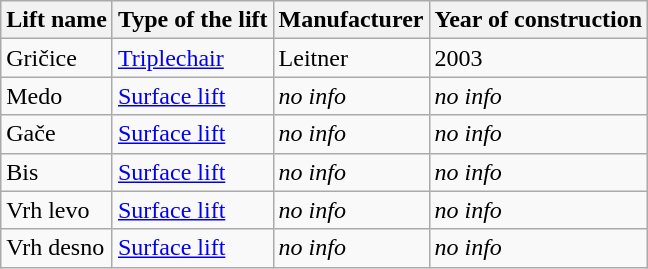<table class="wikitable">
<tr>
<th>Lift name</th>
<th>Type of the lift</th>
<th>Manufacturer</th>
<th>Year of construction</th>
</tr>
<tr>
<td>Gričice</td>
<td><a href='#'>Triplechair</a></td>
<td>Leitner</td>
<td>2003</td>
</tr>
<tr>
<td>Medo</td>
<td><a href='#'>Surface lift</a></td>
<td><em>no info</em></td>
<td><em>no info</em></td>
</tr>
<tr>
<td>Gače</td>
<td><a href='#'>Surface lift</a></td>
<td><em>no info</em></td>
<td><em>no info</em></td>
</tr>
<tr>
<td>Bis</td>
<td><a href='#'>Surface lift</a></td>
<td><em>no info</em></td>
<td><em>no info</em></td>
</tr>
<tr>
<td>Vrh levo</td>
<td><a href='#'>Surface lift</a></td>
<td><em>no info</em></td>
<td><em>no info</em></td>
</tr>
<tr>
<td>Vrh desno</td>
<td><a href='#'>Surface lift</a></td>
<td><em>no info</em></td>
<td><em>no info</em></td>
</tr>
</table>
